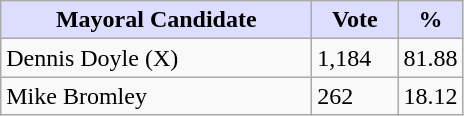<table class="wikitable">
<tr>
<th style="background:#ddf; width:200px;">Mayoral Candidate </th>
<th style="background:#ddf; width:50px;">Vote</th>
<th style="background:#ddf; width:30px;">%</th>
</tr>
<tr>
<td>Dennis Doyle (X)</td>
<td>1,184</td>
<td>81.88</td>
</tr>
<tr>
<td>Mike Bromley</td>
<td>262</td>
<td>18.12</td>
</tr>
</table>
